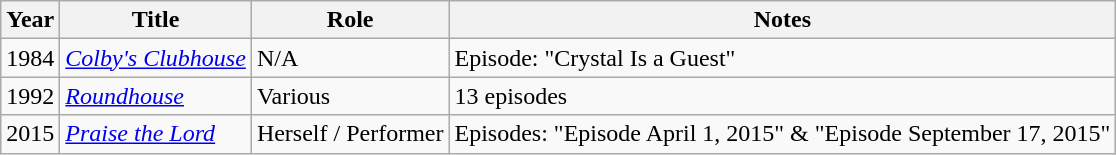<table class="wikitable">
<tr>
<th>Year</th>
<th>Title</th>
<th>Role</th>
<th>Notes</th>
</tr>
<tr>
<td>1984</td>
<td><em><a href='#'>Colby's Clubhouse</a></em></td>
<td>N/A</td>
<td>Episode: "Crystal Is a Guest"</td>
</tr>
<tr>
<td>1992</td>
<td><em><a href='#'>Roundhouse</a></em></td>
<td>Various</td>
<td>13 episodes</td>
</tr>
<tr>
<td>2015</td>
<td><em><a href='#'>Praise the Lord</a></em></td>
<td>Herself / Performer</td>
<td>Episodes: "Episode April 1, 2015" & "Episode September 17, 2015"</td>
</tr>
</table>
